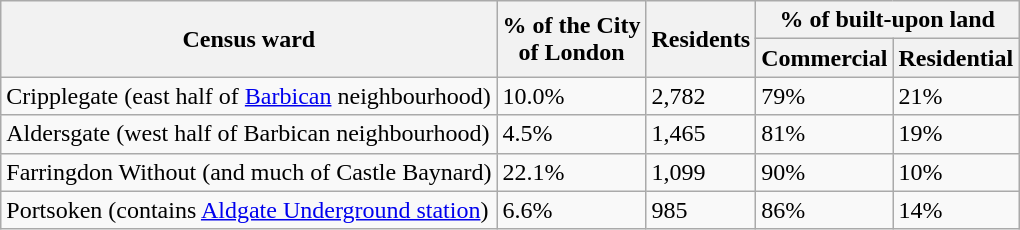<table class="wikitable">
<tr>
<th rowspan="2">Census ward</th>
<th rowspan="2">% of the City<br>of London</th>
<th rowspan="2">Residents</th>
<th colspan="2">% of built-upon land</th>
</tr>
<tr>
<th>Commercial</th>
<th>Residential</th>
</tr>
<tr>
<td>Cripplegate (east half of <a href='#'>Barbican</a> neighbourhood)</td>
<td>10.0%</td>
<td>2,782</td>
<td>79%</td>
<td>21%</td>
</tr>
<tr>
<td>Aldersgate (west half of Barbican neighbourhood)</td>
<td>4.5%</td>
<td>1,465</td>
<td>81%</td>
<td>19%</td>
</tr>
<tr>
<td>Farringdon Without (and much of Castle Baynard)</td>
<td>22.1%</td>
<td>1,099</td>
<td>90%</td>
<td>10%</td>
</tr>
<tr>
<td>Portsoken (contains <a href='#'>Aldgate Underground station</a>)</td>
<td>6.6%</td>
<td>985</td>
<td>86%</td>
<td>14%</td>
</tr>
</table>
